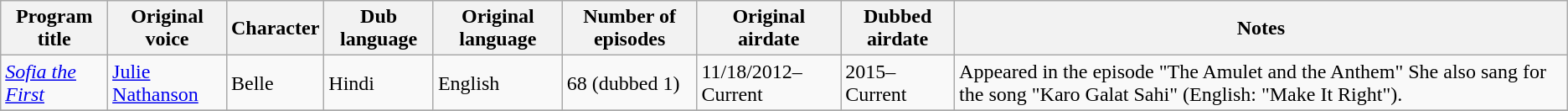<table class="wikitable">
<tr>
<th>Program title</th>
<th>Original voice</th>
<th>Character</th>
<th>Dub language</th>
<th>Original language</th>
<th>Number of episodes</th>
<th>Original airdate</th>
<th>Dubbed airdate</th>
<th>Notes</th>
</tr>
<tr>
<td><em><a href='#'>Sofia the First</a></em></td>
<td><a href='#'>Julie Nathanson</a></td>
<td>Belle</td>
<td>Hindi</td>
<td>English</td>
<td>68 (dubbed 1)</td>
<td>11/18/2012–Current</td>
<td>2015–Current</td>
<td>Appeared in the episode "The Amulet and the Anthem" She also sang for the song "Karo Galat Sahi" (English: "Make It Right").</td>
</tr>
<tr>
</tr>
</table>
